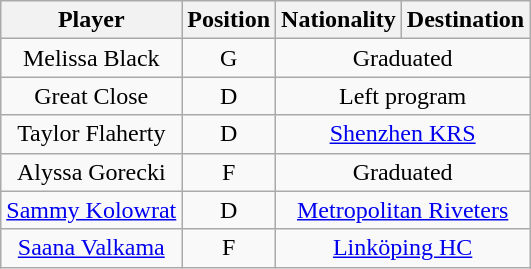<table class="wikitable">
<tr>
<th>Player</th>
<th>Position</th>
<th>Nationality</th>
<th>Destination</th>
</tr>
<tr style="text-align:center;" bgcolor="">
<td>Melissa Black</td>
<td>G</td>
<td colspan="2">Graduated</td>
</tr>
<tr style="text-align:center;" bgcolor="">
<td>Great Close</td>
<td>D</td>
<td colspan="2">Left program</td>
</tr>
<tr style="text-align:center;" bgcolor="">
<td>Taylor Flaherty</td>
<td>D</td>
<td colspan="2"><a href='#'>Shenzhen KRS</a></td>
</tr>
<tr style="text-align:center;" bgcolor="">
<td>Alyssa Gorecki</td>
<td>F</td>
<td colspan="2">Graduated</td>
</tr>
<tr style="text-align:center;" bgcolor="">
<td><a href='#'>Sammy Kolowrat</a></td>
<td>D</td>
<td colspan="2"><a href='#'>Metropolitan Riveters</a></td>
</tr>
<tr style="text-align:center;" bgcolor="">
<td><a href='#'>Saana Valkama</a></td>
<td>F</td>
<td colspan="2"><a href='#'>Linköping HC</a></td>
</tr>
</table>
